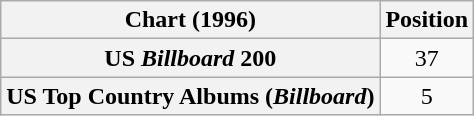<table class="wikitable sortable plainrowheaders" style="text-align:center">
<tr>
<th scope="col">Chart (1996)</th>
<th scope="col">Position</th>
</tr>
<tr>
<th scope="row">US <em>Billboard</em> 200</th>
<td>37</td>
</tr>
<tr>
<th scope="row">US Top Country Albums (<em>Billboard</em>)</th>
<td>5</td>
</tr>
</table>
